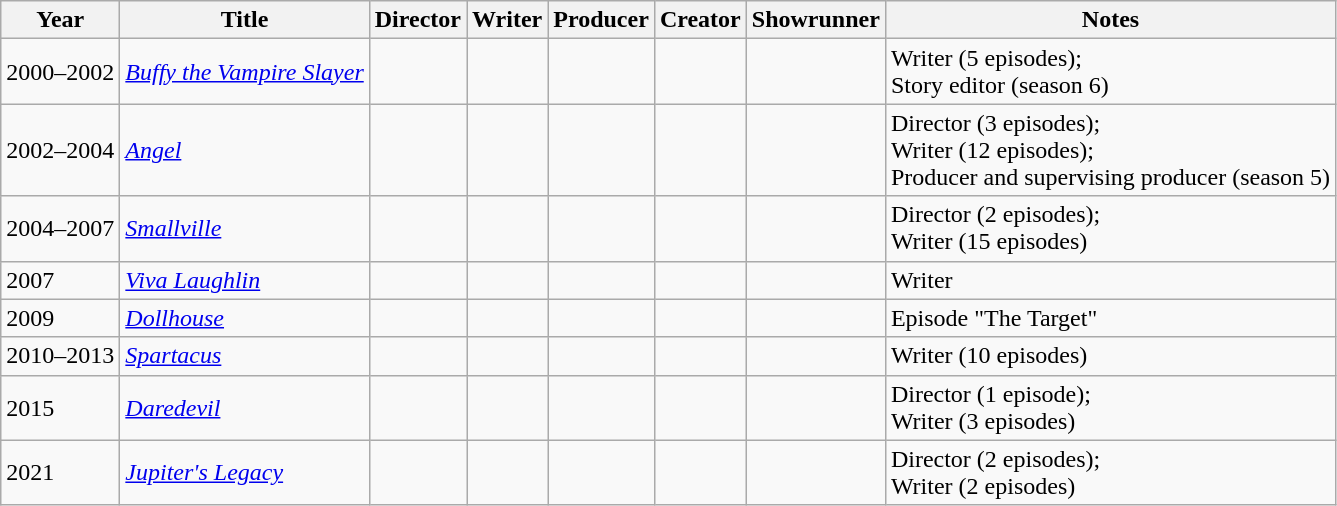<table class="wikitable">
<tr>
<th>Year</th>
<th>Title</th>
<th>Director</th>
<th>Writer</th>
<th>Producer</th>
<th>Creator</th>
<th>Showrunner</th>
<th>Notes</th>
</tr>
<tr>
<td>2000–2002</td>
<td><em><a href='#'>Buffy the Vampire Slayer</a></em></td>
<td></td>
<td></td>
<td></td>
<td></td>
<td></td>
<td>Writer (5 episodes);<br>Story editor (season 6)</td>
</tr>
<tr>
<td>2002–2004</td>
<td><em><a href='#'>Angel</a></em></td>
<td></td>
<td></td>
<td></td>
<td></td>
<td></td>
<td>Director (3 episodes);<br>Writer (12 episodes);<br>Producer and supervising producer (season 5)</td>
</tr>
<tr>
<td>2004–2007</td>
<td><em><a href='#'>Smallville</a></em></td>
<td></td>
<td></td>
<td></td>
<td></td>
<td></td>
<td>Director (2 episodes);<br>Writer (15 episodes)</td>
</tr>
<tr>
<td>2007</td>
<td><em><a href='#'>Viva Laughlin</a></em></td>
<td></td>
<td></td>
<td></td>
<td></td>
<td></td>
<td>Writer</td>
</tr>
<tr>
<td>2009</td>
<td><em><a href='#'>Dollhouse</a></em></td>
<td></td>
<td></td>
<td></td>
<td></td>
<td></td>
<td>Episode "The Target"</td>
</tr>
<tr>
<td>2010–2013</td>
<td><em><a href='#'>Spartacus</a></em></td>
<td></td>
<td></td>
<td></td>
<td></td>
<td></td>
<td>Writer (10 episodes)</td>
</tr>
<tr>
<td>2015</td>
<td><em><a href='#'>Daredevil</a></em></td>
<td></td>
<td></td>
<td></td>
<td></td>
<td></td>
<td>Director (1 episode);<br>Writer (3 episodes)</td>
</tr>
<tr>
<td>2021</td>
<td><em><a href='#'>Jupiter's Legacy</a></em></td>
<td></td>
<td></td>
<td></td>
<td></td>
<td></td>
<td>Director (2 episodes);<br>Writer (2 episodes)</td>
</tr>
</table>
